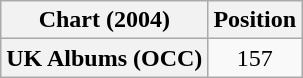<table class="wikitable plainrowheaders" style="text-align:center">
<tr>
<th scope="col">Chart (2004)</th>
<th scope="col">Position</th>
</tr>
<tr>
<th scope="row">UK Albums (OCC)</th>
<td>157</td>
</tr>
</table>
